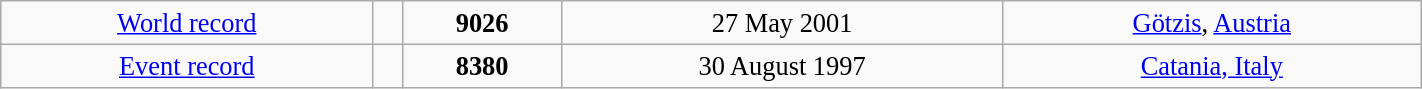<table class="wikitable" style=" text-align:center; font-size:110%;" width="75%">
<tr>
<td><a href='#'>World record</a></td>
<td></td>
<td><strong>9026</strong></td>
<td>27 May 2001</td>
<td> <a href='#'>Götzis</a>, <a href='#'>Austria</a></td>
</tr>
<tr>
<td><a href='#'>Event record</a></td>
<td></td>
<td><strong>8380</strong></td>
<td>30 August 1997</td>
<td> <a href='#'>Catania, Italy</a></td>
</tr>
</table>
